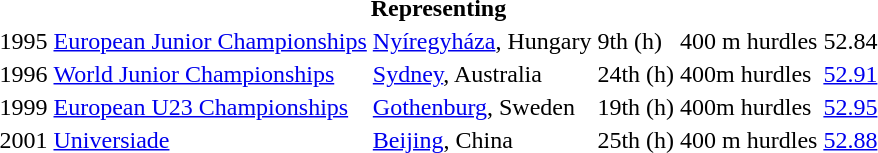<table>
<tr>
<th colspan="6">Representing </th>
</tr>
<tr>
<td>1995</td>
<td><a href='#'>European Junior Championships</a></td>
<td><a href='#'>Nyíregyháza</a>, Hungary</td>
<td>9th (h)</td>
<td>400 m hurdles</td>
<td>52.84</td>
</tr>
<tr>
<td>1996</td>
<td><a href='#'>World Junior Championships</a></td>
<td><a href='#'>Sydney</a>, Australia</td>
<td>24th (h)</td>
<td>400m hurdles</td>
<td><a href='#'>52.91</a></td>
</tr>
<tr>
<td>1999</td>
<td><a href='#'>European U23 Championships</a></td>
<td><a href='#'>Gothenburg</a>, Sweden</td>
<td>19th (h)</td>
<td>400m hurdles</td>
<td><a href='#'>52.95</a></td>
</tr>
<tr>
<td>2001</td>
<td><a href='#'>Universiade</a></td>
<td><a href='#'>Beijing</a>, China</td>
<td>25th (h)</td>
<td>400 m hurdles</td>
<td><a href='#'>52.88</a></td>
</tr>
</table>
